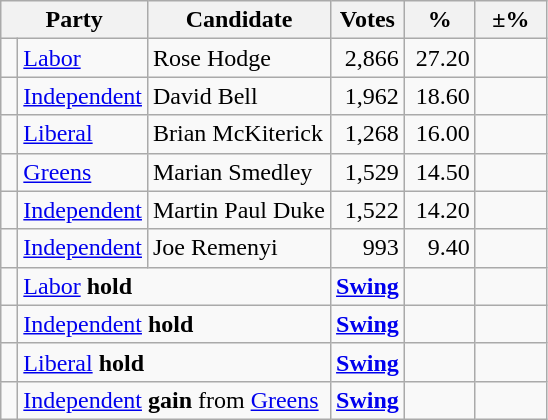<table class="wikitable" style="text-align:right; margin-bottom:0">
<tr>
<th style="width:10px" colspan=3>Party</th>
<th style="width:300x;">Candidate</th>
<th style="width:300x;">Votes</th>
<th style="width:40px;">%</th>
<th style="width:40px;">±%</th>
</tr>
<tr>
<td> </td>
<td style="text-align:left;" colspan="2"><a href='#'>Labor</a></td>
<td style="text-align:left;" colspan="1">Rose Hodge</td>
<td>2,866</td>
<td style="width:40px;">27.20</td>
<td style="width:40px;"></td>
</tr>
<tr>
<td> </td>
<td style="text-align:left;" colspan="2"><a href='#'>Independent</a></td>
<td style="text-align:left;" colspan="1">David Bell</td>
<td style="width:40px;">1,962</td>
<td style="width:40px;">18.60</td>
<td></td>
</tr>
<tr>
<td> </td>
<td style="text-align:left;" colspan="2"><a href='#'>Liberal</a></td>
<td style="text-align:left;" colspan="1">Brian McKiterick</td>
<td style="width:40px;">1,268</td>
<td style="width:40px;">16.00</td>
<td></td>
</tr>
<tr>
<td> </td>
<td style="text-align:left;" colspan="2"><a href='#'>Greens</a></td>
<td style="text-align:left;" colspan="1">Marian Smedley</td>
<td>1,529</td>
<td>14.50</td>
<td></td>
</tr>
<tr>
<td> </td>
<td style="text-align:left;" colspan="2"><a href='#'>Independent</a></td>
<td style="text-align:left;" colspan="1">Martin Paul Duke</td>
<td>1,522</td>
<td>14.20</td>
<td></td>
</tr>
<tr>
<td> </td>
<td style="text-align:left;" colspan="2"><a href='#'>Independent</a></td>
<td style="text-align:left;" colspan="1">Joe Remenyi</td>
<td>993</td>
<td>9.40</td>
<td></td>
</tr>
<tr>
<td> </td>
<td style="text-align:left;" colspan="3"><a href='#'>Labor</a> <strong>hold</strong></td>
<td style="width:40px;"><a href='#'><strong>Swing</strong></a></td>
<td style="width:40px;"></td>
<td></td>
</tr>
<tr>
<td> </td>
<td style="text-align:left;" colspan="3"><a href='#'>Independent</a> <strong>hold</strong></td>
<td style="width:40px;"><a href='#'><strong>Swing</strong></a></td>
<td style="width:40px;"></td>
<td></td>
</tr>
<tr>
<td> </td>
<td style="text-align:left;" colspan="3"><a href='#'>Liberal</a> <strong>hold</strong></td>
<td style="width:40px;"><a href='#'><strong>Swing</strong></a></td>
<td style="width:40px;"></td>
<td></td>
</tr>
<tr>
<td> </td>
<td style="text-align:left;" colspan="3"><a href='#'>Independent</a> <strong>gain</strong> from <a href='#'>Greens</a></td>
<td style="width:40px;"><a href='#'><strong>Swing</strong></a></td>
<td style="width:40px;"></td>
<td></td>
</tr>
</table>
